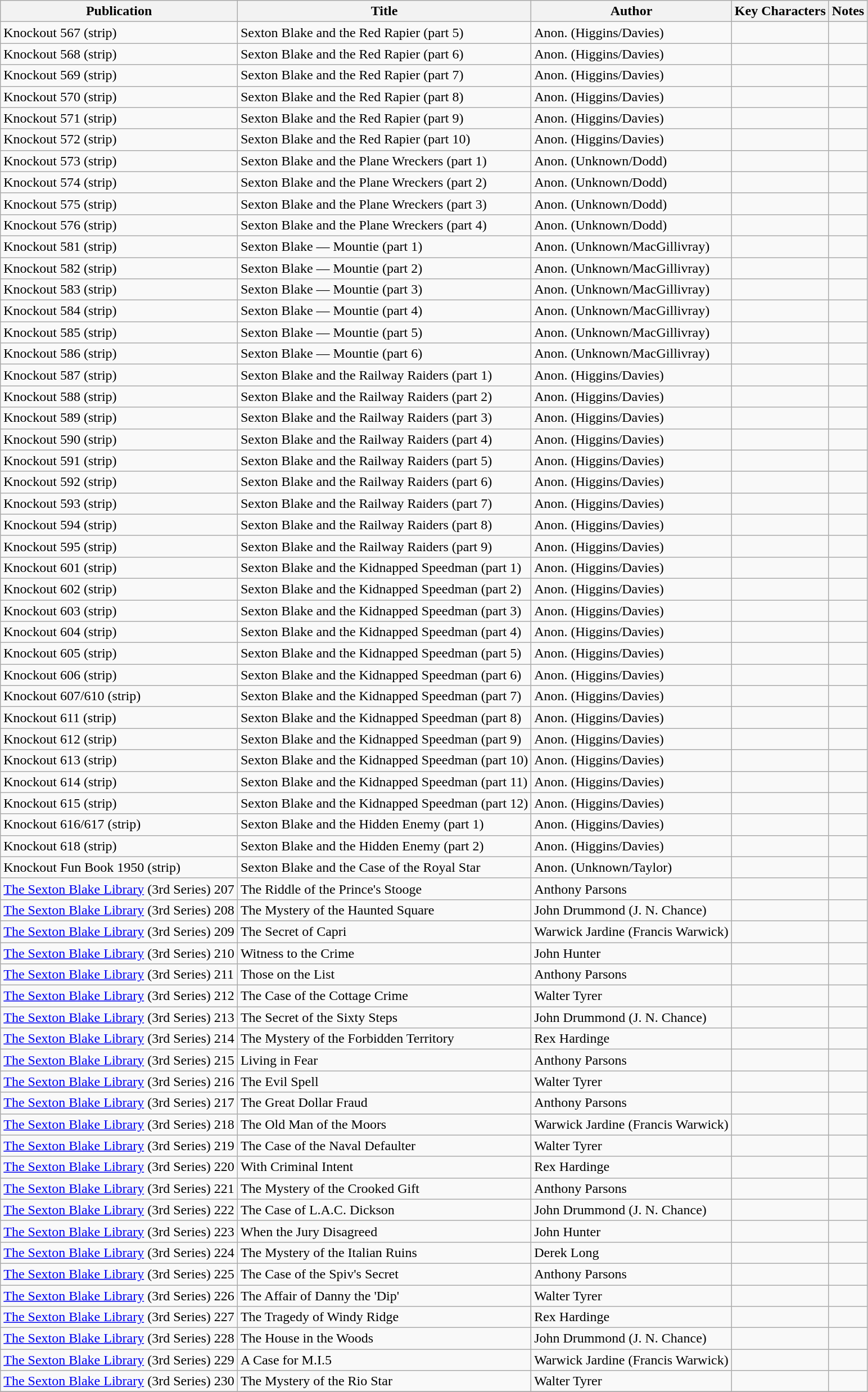<table class="wikitable">
<tr>
<th>Publication</th>
<th>Title</th>
<th>Author</th>
<th>Key Characters</th>
<th>Notes</th>
</tr>
<tr>
<td>Knockout 567 (strip)</td>
<td>Sexton Blake and the Red Rapier (part 5)</td>
<td>Anon. (Higgins/Davies)</td>
<td></td>
<td></td>
</tr>
<tr>
<td>Knockout 568 (strip)</td>
<td>Sexton Blake and the Red Rapier (part 6)</td>
<td>Anon. (Higgins/Davies)</td>
<td></td>
<td></td>
</tr>
<tr>
<td>Knockout 569 (strip)</td>
<td>Sexton Blake and the Red Rapier (part 7)</td>
<td>Anon. (Higgins/Davies)</td>
<td></td>
<td></td>
</tr>
<tr>
<td>Knockout 570 (strip)</td>
<td>Sexton Blake and the Red Rapier (part 8)</td>
<td>Anon. (Higgins/Davies)</td>
<td></td>
<td></td>
</tr>
<tr>
<td>Knockout 571 (strip)</td>
<td>Sexton Blake and the Red Rapier (part 9)</td>
<td>Anon. (Higgins/Davies)</td>
<td></td>
<td></td>
</tr>
<tr>
<td>Knockout 572 (strip)</td>
<td>Sexton Blake and the Red Rapier (part 10)</td>
<td>Anon. (Higgins/Davies)</td>
<td></td>
<td></td>
</tr>
<tr>
<td>Knockout 573 (strip)</td>
<td>Sexton Blake and the Plane Wreckers (part 1)</td>
<td>Anon. (Unknown/Dodd)</td>
<td></td>
<td></td>
</tr>
<tr>
<td>Knockout 574 (strip)</td>
<td>Sexton Blake and the Plane Wreckers (part 2)</td>
<td>Anon. (Unknown/Dodd)</td>
<td></td>
<td></td>
</tr>
<tr>
<td>Knockout 575 (strip)</td>
<td>Sexton Blake and the Plane Wreckers (part 3)</td>
<td>Anon. (Unknown/Dodd)</td>
<td></td>
<td></td>
</tr>
<tr>
<td>Knockout 576 (strip)</td>
<td>Sexton Blake and the Plane Wreckers (part 4)</td>
<td>Anon. (Unknown/Dodd)</td>
<td></td>
<td></td>
</tr>
<tr>
<td>Knockout 581 (strip)</td>
<td>Sexton Blake — Mountie (part 1)</td>
<td>Anon. (Unknown/MacGillivray)</td>
<td></td>
<td></td>
</tr>
<tr>
<td>Knockout 582 (strip)</td>
<td>Sexton Blake — Mountie (part 2)</td>
<td>Anon. (Unknown/MacGillivray)</td>
<td></td>
<td></td>
</tr>
<tr>
<td>Knockout 583 (strip)</td>
<td>Sexton Blake — Mountie (part 3)</td>
<td>Anon. (Unknown/MacGillivray)</td>
<td></td>
<td></td>
</tr>
<tr>
<td>Knockout 584 (strip)</td>
<td>Sexton Blake — Mountie (part 4)</td>
<td>Anon. (Unknown/MacGillivray)</td>
<td></td>
<td></td>
</tr>
<tr>
<td>Knockout 585 (strip)</td>
<td>Sexton Blake — Mountie (part 5)</td>
<td>Anon. (Unknown/MacGillivray)</td>
<td></td>
<td></td>
</tr>
<tr>
<td>Knockout 586 (strip)</td>
<td>Sexton Blake — Mountie (part 6)</td>
<td>Anon. (Unknown/MacGillivray)</td>
<td></td>
<td></td>
</tr>
<tr>
<td>Knockout 587 (strip)</td>
<td>Sexton Blake and the Railway Raiders (part 1)</td>
<td>Anon. (Higgins/Davies)</td>
<td></td>
<td></td>
</tr>
<tr>
<td>Knockout 588 (strip)</td>
<td>Sexton Blake and the Railway Raiders (part 2)</td>
<td>Anon. (Higgins/Davies)</td>
<td></td>
<td></td>
</tr>
<tr>
<td>Knockout 589 (strip)</td>
<td>Sexton Blake and the Railway Raiders (part 3)</td>
<td>Anon. (Higgins/Davies)</td>
<td></td>
<td></td>
</tr>
<tr>
<td>Knockout 590 (strip)</td>
<td>Sexton Blake and the Railway Raiders (part 4)</td>
<td>Anon. (Higgins/Davies)</td>
<td></td>
<td></td>
</tr>
<tr>
<td>Knockout 591 (strip)</td>
<td>Sexton Blake and the Railway Raiders (part 5)</td>
<td>Anon. (Higgins/Davies)</td>
<td></td>
<td></td>
</tr>
<tr>
<td>Knockout 592 (strip)</td>
<td>Sexton Blake and the Railway Raiders (part 6)</td>
<td>Anon. (Higgins/Davies)</td>
<td></td>
<td></td>
</tr>
<tr>
<td>Knockout 593 (strip)</td>
<td>Sexton Blake and the Railway Raiders (part 7)</td>
<td>Anon. (Higgins/Davies)</td>
<td></td>
<td></td>
</tr>
<tr>
<td>Knockout 594 (strip)</td>
<td>Sexton Blake and the Railway Raiders (part 8)</td>
<td>Anon. (Higgins/Davies)</td>
<td></td>
<td></td>
</tr>
<tr>
<td>Knockout 595 (strip)</td>
<td>Sexton Blake and the Railway Raiders (part 9)</td>
<td>Anon. (Higgins/Davies)</td>
<td></td>
<td></td>
</tr>
<tr>
<td>Knockout 601 (strip)</td>
<td>Sexton Blake and the Kidnapped Speedman (part 1)</td>
<td>Anon. (Higgins/Davies)</td>
<td></td>
<td></td>
</tr>
<tr>
<td>Knockout 602 (strip)</td>
<td>Sexton Blake and the Kidnapped Speedman (part 2)</td>
<td>Anon. (Higgins/Davies)</td>
<td></td>
<td></td>
</tr>
<tr>
<td>Knockout 603 (strip)</td>
<td>Sexton Blake and the Kidnapped Speedman (part 3)</td>
<td>Anon. (Higgins/Davies)</td>
<td></td>
<td></td>
</tr>
<tr>
<td>Knockout 604 (strip)</td>
<td>Sexton Blake and the Kidnapped Speedman (part 4)</td>
<td>Anon. (Higgins/Davies)</td>
<td></td>
<td></td>
</tr>
<tr>
<td>Knockout 605 (strip)</td>
<td>Sexton Blake and the Kidnapped Speedman (part 5)</td>
<td>Anon. (Higgins/Davies)</td>
<td></td>
<td></td>
</tr>
<tr>
<td>Knockout 606 (strip)</td>
<td>Sexton Blake and the Kidnapped Speedman (part 6)</td>
<td>Anon. (Higgins/Davies)</td>
<td></td>
<td></td>
</tr>
<tr>
<td>Knockout 607/610 (strip)</td>
<td>Sexton Blake and the Kidnapped Speedman (part 7)</td>
<td>Anon. (Higgins/Davies)</td>
<td></td>
<td></td>
</tr>
<tr>
<td>Knockout 611 (strip)</td>
<td>Sexton Blake and the Kidnapped Speedman (part 8)</td>
<td>Anon. (Higgins/Davies)</td>
<td></td>
<td></td>
</tr>
<tr>
<td>Knockout 612 (strip)</td>
<td>Sexton Blake and the Kidnapped Speedman (part 9)</td>
<td>Anon. (Higgins/Davies)</td>
<td></td>
<td></td>
</tr>
<tr>
<td>Knockout 613 (strip)</td>
<td>Sexton Blake and the Kidnapped Speedman (part 10)</td>
<td>Anon. (Higgins/Davies)</td>
<td></td>
<td></td>
</tr>
<tr>
<td>Knockout 614 (strip)</td>
<td>Sexton Blake and the Kidnapped Speedman (part 11)</td>
<td>Anon. (Higgins/Davies)</td>
<td></td>
<td></td>
</tr>
<tr>
<td>Knockout 615 (strip)</td>
<td>Sexton Blake and the Kidnapped Speedman (part 12)</td>
<td>Anon. (Higgins/Davies)</td>
<td></td>
<td></td>
</tr>
<tr>
<td>Knockout 616/617 (strip)</td>
<td>Sexton Blake and the Hidden Enemy (part 1)</td>
<td>Anon. (Higgins/Davies)</td>
<td></td>
<td></td>
</tr>
<tr>
<td>Knockout 618 (strip)</td>
<td>Sexton Blake and the Hidden Enemy (part 2)</td>
<td>Anon. (Higgins/Davies)</td>
<td></td>
<td></td>
</tr>
<tr>
<td>Knockout Fun Book 1950 (strip)</td>
<td>Sexton Blake and the Case of the Royal Star</td>
<td>Anon. (Unknown/Taylor)</td>
<td></td>
<td></td>
</tr>
<tr>
<td><a href='#'>The Sexton Blake Library</a> (3rd Series) 207</td>
<td>The Riddle of the Prince's Stooge</td>
<td>Anthony Parsons</td>
<td></td>
<td></td>
</tr>
<tr>
<td><a href='#'>The Sexton Blake Library</a> (3rd Series) 208</td>
<td>The Mystery of the Haunted Square</td>
<td>John Drummond (J. N. Chance)</td>
<td></td>
<td></td>
</tr>
<tr>
<td><a href='#'>The Sexton Blake Library</a> (3rd Series) 209</td>
<td>The Secret of Capri</td>
<td>Warwick Jardine (Francis Warwick)</td>
<td></td>
<td></td>
</tr>
<tr>
<td><a href='#'>The Sexton Blake Library</a> (3rd Series) 210</td>
<td>Witness to the Crime</td>
<td>John Hunter</td>
<td></td>
<td></td>
</tr>
<tr>
<td><a href='#'>The Sexton Blake Library</a> (3rd Series) 211</td>
<td>Those on the List</td>
<td>Anthony Parsons</td>
<td></td>
<td></td>
</tr>
<tr>
<td><a href='#'>The Sexton Blake Library</a> (3rd Series) 212</td>
<td>The Case of the Cottage Crime</td>
<td>Walter Tyrer</td>
<td></td>
<td></td>
</tr>
<tr>
<td><a href='#'>The Sexton Blake Library</a> (3rd Series) 213</td>
<td>The Secret of the Sixty Steps</td>
<td>John Drummond (J. N. Chance)</td>
<td></td>
<td></td>
</tr>
<tr>
<td><a href='#'>The Sexton Blake Library</a> (3rd Series) 214</td>
<td>The Mystery of the Forbidden Territory</td>
<td>Rex Hardinge</td>
<td></td>
<td></td>
</tr>
<tr>
<td><a href='#'>The Sexton Blake Library</a> (3rd Series) 215</td>
<td>Living in Fear</td>
<td>Anthony Parsons</td>
<td></td>
<td></td>
</tr>
<tr>
<td><a href='#'>The Sexton Blake Library</a> (3rd Series) 216</td>
<td>The Evil Spell</td>
<td>Walter Tyrer</td>
<td></td>
<td></td>
</tr>
<tr>
<td><a href='#'>The Sexton Blake Library</a> (3rd Series) 217</td>
<td>The Great Dollar Fraud</td>
<td>Anthony Parsons</td>
<td></td>
<td></td>
</tr>
<tr>
<td><a href='#'>The Sexton Blake Library</a> (3rd Series) 218</td>
<td>The Old Man of the Moors</td>
<td>Warwick Jardine (Francis Warwick)</td>
<td></td>
<td></td>
</tr>
<tr>
<td><a href='#'>The Sexton Blake Library</a> (3rd Series) 219</td>
<td>The Case of the Naval Defaulter</td>
<td>Walter Tyrer</td>
<td></td>
<td></td>
</tr>
<tr>
<td><a href='#'>The Sexton Blake Library</a> (3rd Series) 220</td>
<td>With Criminal Intent</td>
<td>Rex Hardinge</td>
<td></td>
<td></td>
</tr>
<tr>
<td><a href='#'>The Sexton Blake Library</a> (3rd Series) 221</td>
<td>The Mystery of the Crooked Gift</td>
<td>Anthony Parsons</td>
<td></td>
<td></td>
</tr>
<tr>
<td><a href='#'>The Sexton Blake Library</a> (3rd Series) 222</td>
<td>The Case of L.A.C. Dickson</td>
<td>John Drummond (J. N. Chance)</td>
<td></td>
<td></td>
</tr>
<tr>
<td><a href='#'>The Sexton Blake Library</a> (3rd Series) 223</td>
<td>When the Jury Disagreed</td>
<td>John Hunter</td>
<td></td>
<td></td>
</tr>
<tr>
<td><a href='#'>The Sexton Blake Library</a> (3rd Series) 224</td>
<td>The Mystery of the Italian Ruins</td>
<td>Derek Long</td>
<td></td>
<td></td>
</tr>
<tr>
<td><a href='#'>The Sexton Blake Library</a> (3rd Series) 225</td>
<td>The Case of the Spiv's Secret</td>
<td>Anthony Parsons</td>
<td></td>
<td></td>
</tr>
<tr>
<td><a href='#'>The Sexton Blake Library</a> (3rd Series) 226</td>
<td>The Affair of Danny the 'Dip'</td>
<td>Walter Tyrer</td>
<td></td>
<td></td>
</tr>
<tr>
<td><a href='#'>The Sexton Blake Library</a> (3rd Series) 227</td>
<td>The Tragedy of Windy Ridge</td>
<td>Rex Hardinge</td>
<td></td>
<td></td>
</tr>
<tr>
<td><a href='#'>The Sexton Blake Library</a> (3rd Series) 228</td>
<td>The House in the Woods</td>
<td>John Drummond (J. N. Chance)</td>
<td></td>
<td></td>
</tr>
<tr>
<td><a href='#'>The Sexton Blake Library</a> (3rd Series) 229</td>
<td>A Case for M.I.5</td>
<td>Warwick Jardine (Francis Warwick)</td>
<td></td>
<td></td>
</tr>
<tr>
<td><a href='#'>The Sexton Blake Library</a> (3rd Series) 230</td>
<td>The Mystery of the Rio Star</td>
<td>Walter Tyrer</td>
<td></td>
<td></td>
</tr>
<tr>
</tr>
</table>
